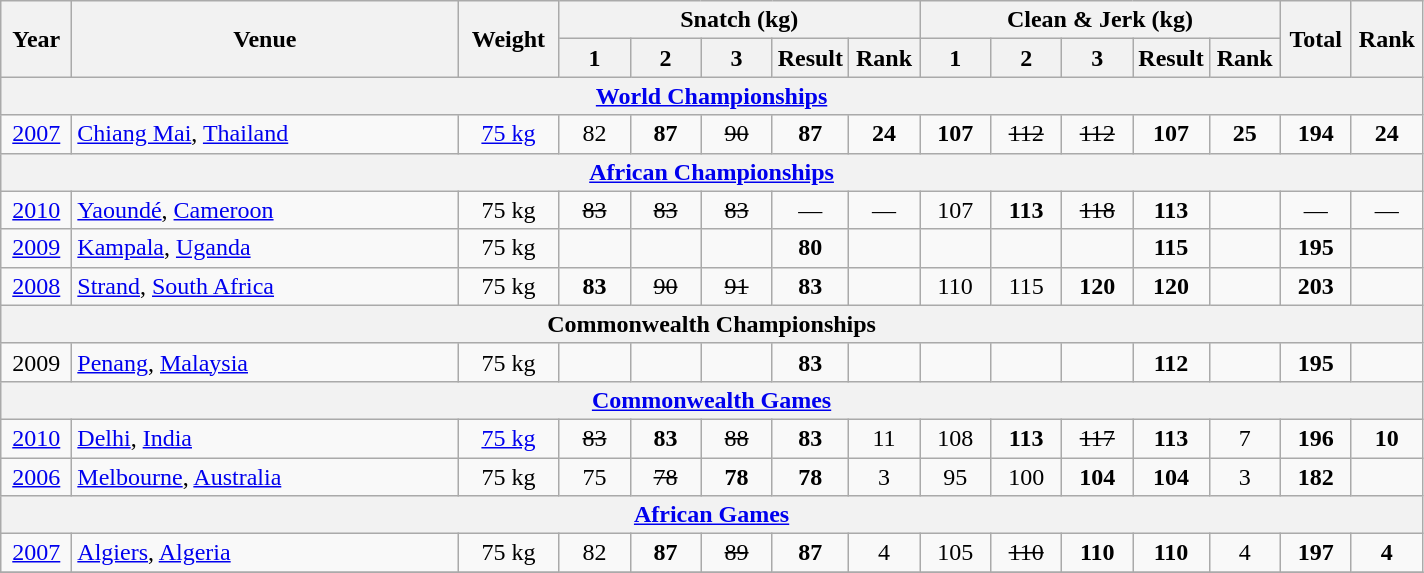<table class = "wikitable" style="text-align:center;">
<tr>
<th rowspan=2 width=40>Year</th>
<th rowspan=2 width=250>Venue</th>
<th rowspan=2 width=60>Weight</th>
<th colspan=5>Snatch (kg)</th>
<th colspan=5>Clean & Jerk (kg)</th>
<th rowspan=2 width=40>Total</th>
<th rowspan=2 width=40>Rank</th>
</tr>
<tr>
<th width=40>1</th>
<th width=40>2</th>
<th width=40>3</th>
<th width=40>Result</th>
<th width=40>Rank</th>
<th width=40>1</th>
<th width=40>2</th>
<th width=40>3</th>
<th width=40>Result</th>
<th width=40>Rank</th>
</tr>
<tr>
<th colspan=15><a href='#'>World Championships</a></th>
</tr>
<tr>
<td><a href='#'>2007</a></td>
<td align=left> <a href='#'>Chiang Mai</a>, <a href='#'>Thailand</a></td>
<td><a href='#'>75 kg</a></td>
<td>82</td>
<td><strong>87</strong></td>
<td><s>90</s></td>
<td><strong>87</strong></td>
<td><strong>24</strong></td>
<td><strong>107</strong></td>
<td><s>112</s></td>
<td><s>112</s></td>
<td><strong>107</strong></td>
<td><strong>25</strong></td>
<td><strong>194</strong></td>
<td><strong>24</strong></td>
</tr>
<tr>
<th colspan=15><a href='#'>African Championships</a></th>
</tr>
<tr>
<td><a href='#'>2010</a></td>
<td align=left> <a href='#'>Yaoundé</a>, <a href='#'>Cameroon</a></td>
<td>75 kg</td>
<td><s>83</s></td>
<td><s>83</s></td>
<td><s>83</s></td>
<td>—</td>
<td>—</td>
<td>107</td>
<td><strong>113</strong></td>
<td><s>118</s></td>
<td><strong>113</strong></td>
<td><strong></strong></td>
<td>—</td>
<td>—</td>
</tr>
<tr>
<td><a href='#'>2009</a></td>
<td align=left> <a href='#'>Kampala</a>, <a href='#'>Uganda</a></td>
<td>75 kg</td>
<td></td>
<td></td>
<td></td>
<td><strong>80</strong></td>
<td><strong></strong></td>
<td></td>
<td></td>
<td></td>
<td><strong>115</strong></td>
<td><strong></strong></td>
<td><strong>195</strong></td>
<td><strong></strong></td>
</tr>
<tr>
<td><a href='#'>2008</a></td>
<td align=left> <a href='#'>Strand</a>, <a href='#'>South Africa</a></td>
<td>75 kg</td>
<td><strong>83</strong></td>
<td><s>90</s></td>
<td><s>91</s></td>
<td><strong>83</strong></td>
<td><strong></strong></td>
<td>110</td>
<td>115</td>
<td><strong>120</strong></td>
<td><strong>120</strong></td>
<td><strong></strong></td>
<td><strong>203</strong></td>
<td><strong></strong></td>
</tr>
<tr>
<th colspan=15>Commonwealth Championships</th>
</tr>
<tr>
<td>2009</td>
<td align=left> <a href='#'>Penang</a>, <a href='#'>Malaysia</a></td>
<td>75 kg</td>
<td></td>
<td></td>
<td></td>
<td><strong>83</strong></td>
<td><strong></strong></td>
<td></td>
<td></td>
<td></td>
<td><strong>112</strong></td>
<td><strong></strong></td>
<td><strong>195</strong></td>
<td><strong></strong></td>
</tr>
<tr>
<th colspan=15><a href='#'>Commonwealth Games</a></th>
</tr>
<tr>
<td><a href='#'>2010</a></td>
<td align=left> <a href='#'>Delhi</a>, <a href='#'>India</a></td>
<td><a href='#'>75 kg</a></td>
<td><s>83</s></td>
<td><strong>83</strong></td>
<td><s>88</s></td>
<td><strong>83</strong></td>
<td>11</td>
<td>108</td>
<td><strong>113</strong></td>
<td><s>117</s></td>
<td><strong>113</strong></td>
<td>7</td>
<td><strong>196</strong></td>
<td><strong>10</strong></td>
</tr>
<tr>
<td><a href='#'>2006</a></td>
<td align=left> <a href='#'>Melbourne</a>, <a href='#'>Australia</a></td>
<td>75 kg</td>
<td>75</td>
<td><s>78</s></td>
<td><strong>78</strong></td>
<td><strong>78</strong></td>
<td>3</td>
<td>95</td>
<td>100</td>
<td><strong>104</strong></td>
<td><strong>104</strong></td>
<td>3</td>
<td><strong>182</strong></td>
<td><strong></strong></td>
</tr>
<tr>
<th colspan=15><a href='#'>African Games</a></th>
</tr>
<tr>
<td><a href='#'>2007</a></td>
<td align=left> <a href='#'>Algiers</a>, <a href='#'>Algeria</a></td>
<td>75 kg</td>
<td>82</td>
<td><strong>87</strong></td>
<td><s>89</s></td>
<td><strong>87</strong></td>
<td>4</td>
<td>105</td>
<td><s>110</s></td>
<td><strong>110</strong></td>
<td><strong>110</strong></td>
<td>4</td>
<td><strong>197</strong></td>
<td><strong>4</strong></td>
</tr>
<tr>
</tr>
</table>
